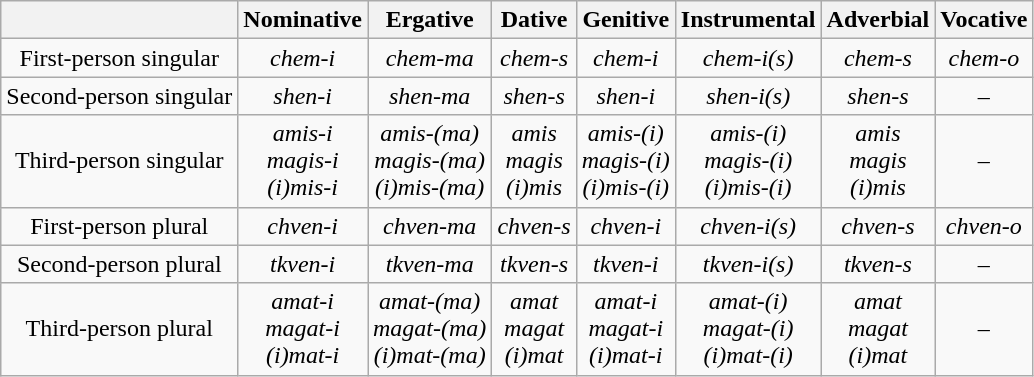<table style="text-align: center" class="wikitable">
<tr>
<th> </th>
<th>Nominative</th>
<th>Ergative</th>
<th>Dative</th>
<th>Genitive</th>
<th>Instrumental</th>
<th>Adverbial</th>
<th>Vocative</th>
</tr>
<tr>
<td>First-person singular</td>
<td><em>chem-i</em></td>
<td><em>chem-ma</em></td>
<td><em>chem-s</em></td>
<td><em>chem-i</em></td>
<td><em>chem-i(s)</em></td>
<td><em>chem-s</em></td>
<td><em>chem-o</em></td>
</tr>
<tr>
<td>Second-person singular</td>
<td><em>shen-i</em></td>
<td><em>shen-ma</em></td>
<td><em>shen-s</em></td>
<td><em>shen-i</em></td>
<td><em>shen-i(s)</em></td>
<td><em>shen-s</em></td>
<td>–</td>
</tr>
<tr>
<td>Third-person singular</td>
<td><em>amis-i</em><br><em>magis-i</em><br><em>(i)mis-i</em></td>
<td><em>amis-(ma)</em><br><em>magis-(ma)</em><br><em>(i)mis-(ma)</em></td>
<td><em>amis</em><br><em>magis</em><br><em>(i)mis</em></td>
<td><em>amis-(i)</em><br><em>magis-(i)</em><br><em>(i)mis-(i)</em></td>
<td><em>amis-(i)</em><br><em>magis-(i)</em><br><em>(i)mis-(i)</em></td>
<td><em>amis</em><br><em>magis</em><br><em>(i)mis</em></td>
<td>–</td>
</tr>
<tr>
<td>First-person plural</td>
<td><em>chven-i</em></td>
<td><em>chven-ma</em></td>
<td><em>chven-s</em></td>
<td><em>chven-i</em></td>
<td><em>chven-i(s)</em></td>
<td><em>chven-s</em></td>
<td><em>chven-o</em></td>
</tr>
<tr>
<td>Second-person plural</td>
<td><em>tkven-i</em></td>
<td><em>tkven-ma</em></td>
<td><em>tkven-s</em></td>
<td><em>tkven-i</em></td>
<td><em>tkven-i(s)</em></td>
<td><em>tkven-s</em></td>
<td>–</td>
</tr>
<tr>
<td>Third-person plural</td>
<td><em>amat-i</em><br><em>magat-i</em><br><em>(i)mat-i</em></td>
<td><em>amat-(ma)</em><br><em>magat-(ma)</em><br><em>(i)mat-(ma)</em></td>
<td><em>amat</em><br><em>magat</em><br><em>(i)mat</em></td>
<td><em>amat-i</em><br><em>magat-i</em><br><em>(i)mat-i</em></td>
<td><em>amat-(i)</em><br><em>magat-(i)</em><br><em>(i)mat-(i)</em></td>
<td><em>amat</em><br><em>magat</em><br><em>(i)mat</em></td>
<td>–</td>
</tr>
</table>
